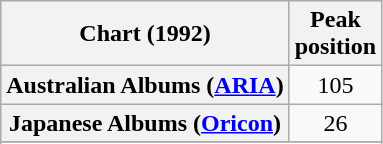<table class="wikitable sortable plainrowheaders">
<tr>
<th>Chart (1992)</th>
<th>Peak<br>position</th>
</tr>
<tr>
<th scope="row">Australian Albums (<a href='#'>ARIA</a>)</th>
<td align="center">105</td>
</tr>
<tr>
<th scope="row">Japanese Albums (<a href='#'>Oricon</a>)</th>
<td align="center">26</td>
</tr>
<tr>
</tr>
<tr>
</tr>
</table>
